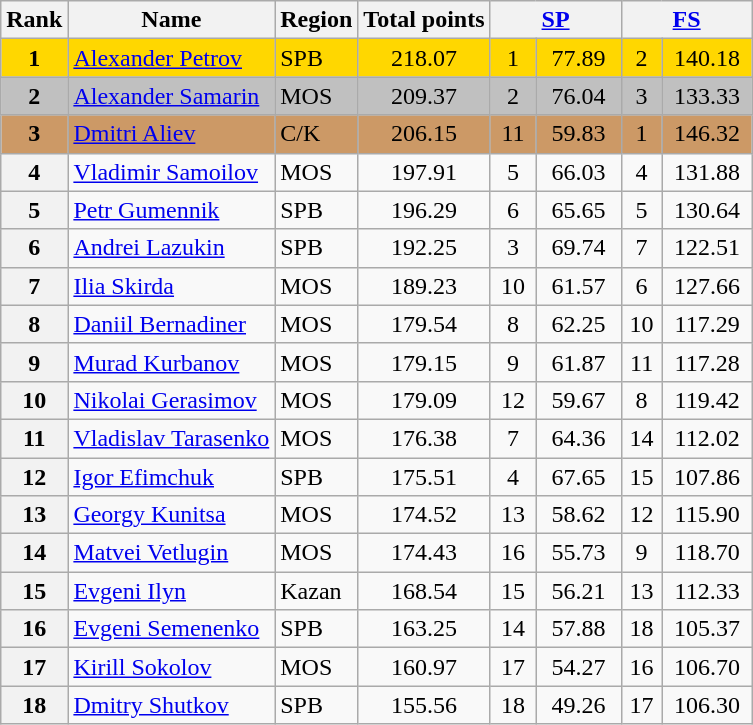<table class="wikitable sortable">
<tr>
<th>Rank</th>
<th>Name</th>
<th>Region</th>
<th>Total points</th>
<th colspan=2 width=80px><a href='#'>SP</a></th>
<th colspan=2 width=80px><a href='#'>FS</a></th>
</tr>
<tr bgcolor=gold>
<td align=center><strong>1</strong></td>
<td><a href='#'>Alexander Petrov</a></td>
<td>SPB</td>
<td align=center>218.07</td>
<td align=center>1</td>
<td align=center>77.89</td>
<td align=center>2</td>
<td align=center>140.18</td>
</tr>
<tr bgcolor=silver>
<td align=center><strong>2</strong></td>
<td><a href='#'>Alexander Samarin</a></td>
<td>MOS</td>
<td align=center>209.37</td>
<td align=center>2</td>
<td align=center>76.04</td>
<td align=center>3</td>
<td align=center>133.33</td>
</tr>
<tr bgcolor=cc9966>
<td align=center><strong>3</strong></td>
<td><a href='#'>Dmitri Aliev</a></td>
<td>C/K</td>
<td align=center>206.15</td>
<td align=center>11</td>
<td align=center>59.83</td>
<td align=center>1</td>
<td align=center>146.32</td>
</tr>
<tr>
<th>4</th>
<td><a href='#'>Vladimir Samoilov</a></td>
<td>MOS</td>
<td align=center>197.91</td>
<td align=center>5</td>
<td align=center>66.03</td>
<td align=center>4</td>
<td align=center>131.88</td>
</tr>
<tr>
<th>5</th>
<td><a href='#'>Petr Gumennik</a></td>
<td>SPB</td>
<td align=center>196.29</td>
<td align=center>6</td>
<td align=center>65.65</td>
<td align=center>5</td>
<td align=center>130.64</td>
</tr>
<tr>
<th>6</th>
<td><a href='#'>Andrei Lazukin</a></td>
<td>SPB</td>
<td align=center>192.25</td>
<td align=center>3</td>
<td align=center>69.74</td>
<td align=center>7</td>
<td align=center>122.51</td>
</tr>
<tr>
<th>7</th>
<td><a href='#'>Ilia Skirda</a></td>
<td>MOS</td>
<td align=center>189.23</td>
<td align=center>10</td>
<td align=center>61.57</td>
<td align=center>6</td>
<td align=center>127.66</td>
</tr>
<tr>
<th>8</th>
<td><a href='#'>Daniil Bernadiner</a></td>
<td>MOS</td>
<td align=center>179.54</td>
<td align=center>8</td>
<td align=center>62.25</td>
<td align=center>10</td>
<td align=center>117.29</td>
</tr>
<tr>
<th>9</th>
<td><a href='#'>Murad Kurbanov</a></td>
<td>MOS</td>
<td align=center>179.15</td>
<td align=center>9</td>
<td align=center>61.87</td>
<td align=center>11</td>
<td align=center>117.28</td>
</tr>
<tr>
<th>10</th>
<td><a href='#'>Nikolai Gerasimov</a></td>
<td>MOS</td>
<td align=center>179.09</td>
<td align=center>12</td>
<td align=center>59.67</td>
<td align=center>8</td>
<td align=center>119.42</td>
</tr>
<tr>
<th>11</th>
<td><a href='#'>Vladislav Tarasenko</a></td>
<td>MOS</td>
<td align=center>176.38</td>
<td align=center>7</td>
<td align=center>64.36</td>
<td align=center>14</td>
<td align=center>112.02</td>
</tr>
<tr>
<th>12</th>
<td><a href='#'>Igor Efimchuk</a></td>
<td>SPB</td>
<td align=center>175.51</td>
<td align=center>4</td>
<td align=center>67.65</td>
<td align=center>15</td>
<td align=center>107.86</td>
</tr>
<tr>
<th>13</th>
<td><a href='#'>Georgy Kunitsa</a></td>
<td>MOS</td>
<td align=center>174.52</td>
<td align=center>13</td>
<td align=center>58.62</td>
<td align=center>12</td>
<td align=center>115.90</td>
</tr>
<tr>
<th>14</th>
<td><a href='#'>Matvei Vetlugin</a></td>
<td>MOS</td>
<td align=center>174.43</td>
<td align=center>16</td>
<td align=center>55.73</td>
<td align=center>9</td>
<td align=center>118.70</td>
</tr>
<tr>
<th>15</th>
<td><a href='#'>Evgeni Ilyn</a></td>
<td>Kazan</td>
<td align=center>168.54</td>
<td align=center>15</td>
<td align=center>56.21</td>
<td align=center>13</td>
<td align=center>112.33</td>
</tr>
<tr>
<th>16</th>
<td><a href='#'>Evgeni Semenenko</a></td>
<td>SPB</td>
<td align=center>163.25</td>
<td align=center>14</td>
<td align=center>57.88</td>
<td align=center>18</td>
<td align=center>105.37</td>
</tr>
<tr>
<th>17</th>
<td><a href='#'>Kirill Sokolov</a></td>
<td>MOS</td>
<td align=center>160.97</td>
<td align=center>17</td>
<td align=center>54.27</td>
<td align=center>16</td>
<td align=center>106.70</td>
</tr>
<tr>
<th>18</th>
<td><a href='#'>Dmitry Shutkov</a></td>
<td>SPB</td>
<td align=center>155.56</td>
<td align=center>18</td>
<td align=center>49.26</td>
<td align=center>17</td>
<td align=center>106.30</td>
</tr>
</table>
